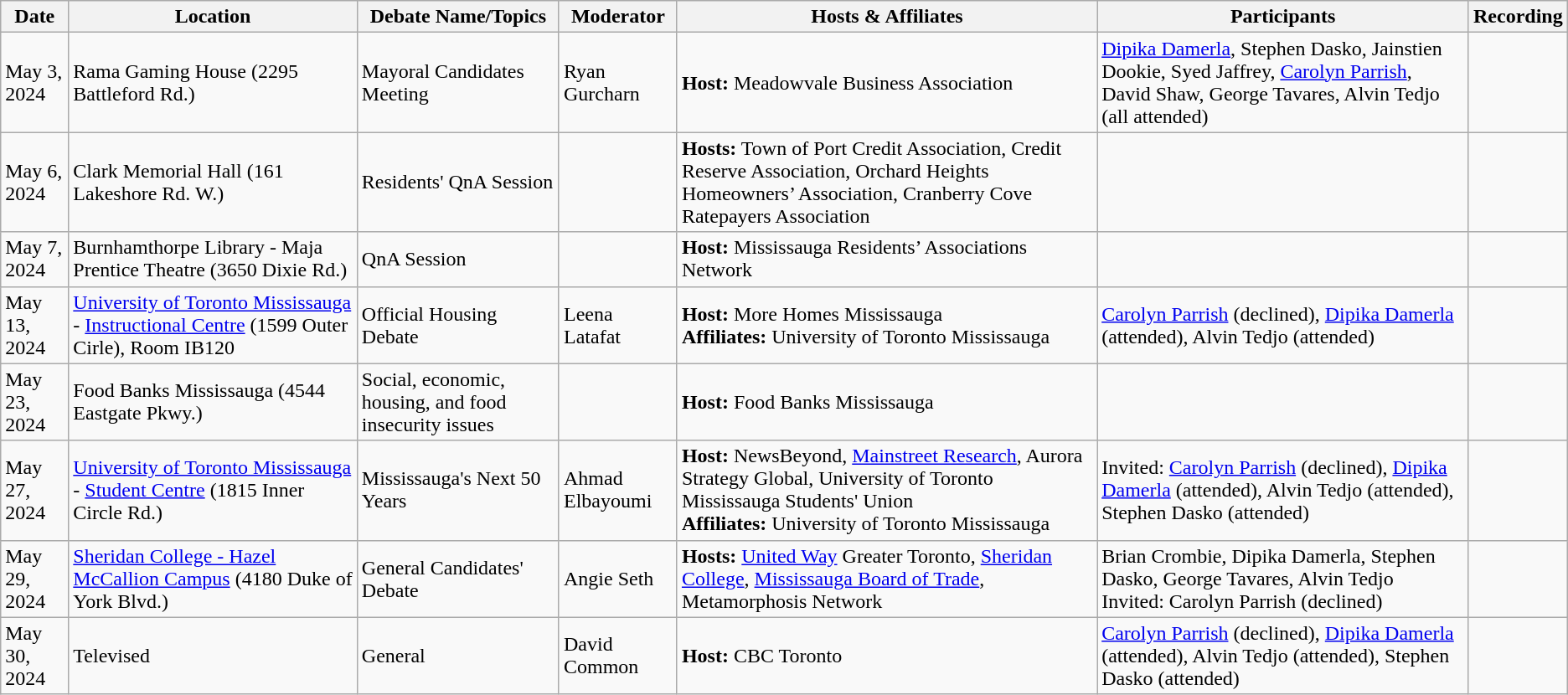<table class="wikitable">
<tr>
<th><strong>Date</strong></th>
<th><strong>Location</strong></th>
<th><strong>Debate Name/Topics</strong></th>
<th><strong>Moderator</strong></th>
<th><strong>Hosts & Affiliates</strong></th>
<th>Participants</th>
<th><strong>Recording</strong></th>
</tr>
<tr>
<td>May 3, 2024</td>
<td>Rama Gaming House (2295 Battleford Rd.)</td>
<td>Mayoral Candidates Meeting</td>
<td>Ryan Gurcharn</td>
<td><strong>Host:</strong> Meadowvale Business Association</td>
<td><a href='#'>Dipika Damerla</a>, Stephen Dasko, Jainstien Dookie, Syed Jaffrey, <a href='#'>Carolyn Parrish</a>, David Shaw, George Tavares, Alvin Tedjo (all attended)</td>
<td></td>
</tr>
<tr>
<td>May 6, 2024</td>
<td>Clark Memorial Hall (161 Lakeshore Rd. W.)</td>
<td>Residents' QnA Session</td>
<td></td>
<td><strong>Hosts:</strong> Town of Port Credit Association, Credit Reserve Association, Orchard Heights Homeowners’ Association, Cranberry Cove Ratepayers Association</td>
<td></td>
<td></td>
</tr>
<tr>
<td>May 7, 2024</td>
<td>Burnhamthorpe Library - Maja Prentice Theatre (3650 Dixie Rd.)</td>
<td>QnA Session</td>
<td></td>
<td><strong>Host:</strong> Mississauga Residents’ Associations Network</td>
<td></td>
<td></td>
</tr>
<tr>
<td>May 13, 2024</td>
<td><a href='#'>University of Toronto Mississauga</a> - <a href='#'>Instructional Centre</a> (1599 Outer Cirle), Room IB120</td>
<td>Official Housing Debate</td>
<td>Leena Latafat</td>
<td><strong>Host:</strong> More Homes Mississauga<br><strong>Affiliates:</strong> University of Toronto Mississauga </td>
<td><a href='#'>Carolyn Parrish</a> (declined), <a href='#'>Dipika Damerla</a> (attended), Alvin Tedjo (attended)</td>
<td></td>
</tr>
<tr>
<td>May 23, 2024</td>
<td>Food Banks Mississauga (4544 Eastgate Pkwy.)</td>
<td>Social, economic, housing, and food insecurity issues</td>
<td></td>
<td><strong>Host:</strong> Food Banks Mississauga</td>
<td></td>
<td></td>
</tr>
<tr>
<td>May 27, 2024</td>
<td><a href='#'>University of Toronto Mississauga</a> - <a href='#'>Student Centre</a> (1815 Inner Circle Rd.)</td>
<td>Mississauga's Next 50 Years</td>
<td>Ahmad Elbayoumi</td>
<td><strong>Host:</strong> NewsBeyond, <a href='#'>Mainstreet Research</a>, Aurora Strategy Global, University of Toronto Mississauga Students' Union<br><strong>Affiliates:</strong> University of Toronto Mississauga </td>
<td>Invited: <a href='#'>Carolyn Parrish</a> (declined), <a href='#'>Dipika Damerla</a> (attended), Alvin Tedjo (attended), Stephen Dasko (attended)</td>
<td></td>
</tr>
<tr>
<td>May 29, 2024</td>
<td><a href='#'>Sheridan College - Hazel McCallion Campus</a> (4180 Duke of York Blvd.)</td>
<td>General Candidates' Debate</td>
<td>Angie Seth</td>
<td><strong>Hosts:</strong> <a href='#'>United Way</a> Greater Toronto, <a href='#'>Sheridan College</a>, <a href='#'>Mississauga Board of Trade</a>, Metamorphosis Network</td>
<td>Brian Crombie, Dipika Damerla, Stephen Dasko, George Tavares, Alvin Tedjo<br>Invited: Carolyn Parrish (declined)</td>
<td></td>
</tr>
<tr>
<td>May 30, 2024</td>
<td>Televised</td>
<td>General</td>
<td>David Common</td>
<td><strong>Host:</strong> CBC Toronto</td>
<td><a href='#'>Carolyn Parrish</a> (declined), <a href='#'>Dipika Damerla</a> (attended), Alvin Tedjo (attended), Stephen Dasko (attended)</td>
<td></td>
</tr>
</table>
